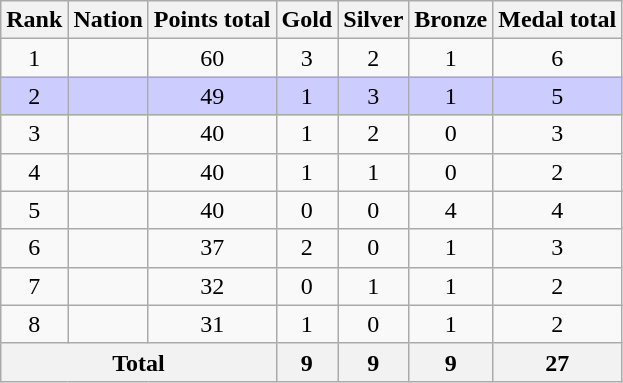<table class=wikitable sortable style="text-align:center;">
<tr>
<th>Rank</th>
<th>Nation</th>
<th>Points total</th>
<th>Gold</th>
<th>Silver</th>
<th>Bronze</th>
<th>Medal total</th>
</tr>
<tr>
<td>1</td>
<td align=left></td>
<td>60</td>
<td>3</td>
<td>2</td>
<td>1</td>
<td>6</td>
</tr>
<tr style="background-color:#ccccff">
<td>2</td>
<td align=left></td>
<td>49</td>
<td>1</td>
<td>3</td>
<td>1</td>
<td>5</td>
</tr>
<tr>
<td>3</td>
<td align=left></td>
<td>40</td>
<td>1</td>
<td>2</td>
<td>0</td>
<td>3</td>
</tr>
<tr>
<td>4</td>
<td align=left></td>
<td>40</td>
<td>1</td>
<td>1</td>
<td>0</td>
<td>2</td>
</tr>
<tr>
<td>5</td>
<td align=left></td>
<td>40</td>
<td>0</td>
<td>0</td>
<td>4</td>
<td>4</td>
</tr>
<tr>
<td>6</td>
<td align=left></td>
<td>37</td>
<td>2</td>
<td>0</td>
<td>1</td>
<td>3</td>
</tr>
<tr>
<td>7</td>
<td align=left></td>
<td>32</td>
<td>0</td>
<td>1</td>
<td>1</td>
<td>2</td>
</tr>
<tr>
<td>8</td>
<td align=left></td>
<td>31</td>
<td>1</td>
<td>0</td>
<td>1</td>
<td>2</td>
</tr>
<tr class="sortbottom">
<th colspan=3>Total</th>
<th>9</th>
<th>9</th>
<th>9</th>
<th>27</th>
</tr>
</table>
